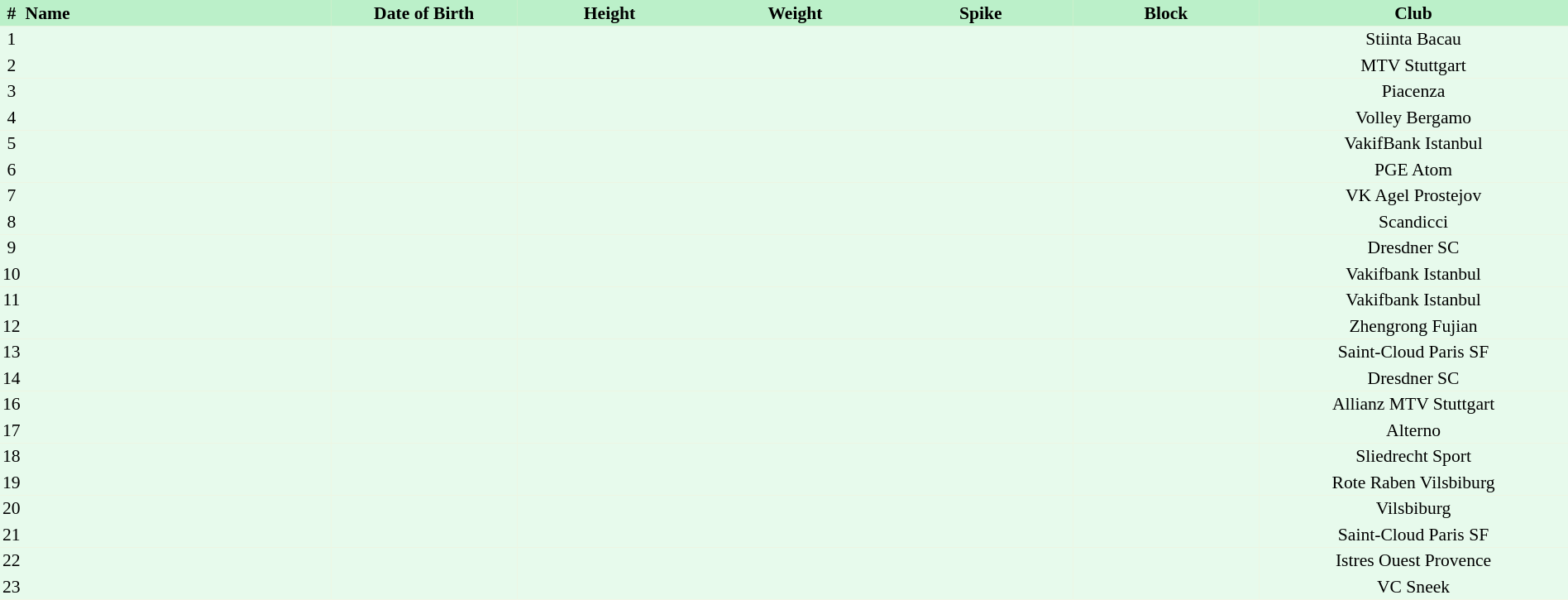<table border=0 cellpadding=2 cellspacing=0  |- bgcolor=#FFECCE style="text-align:center; font-size:90%; width:100%">
<tr bgcolor=#BBF0C9>
<th>#</th>
<th align=left width=20%>Name</th>
<th width=12%>Date of Birth</th>
<th width=12%>Height</th>
<th width=12%>Weight</th>
<th width=12%>Spike</th>
<th width=12%>Block</th>
<th width=20%>Club</th>
</tr>
<tr bgcolor=#E7FAEC>
<td>1</td>
<td align=left></td>
<td align=right></td>
<td></td>
<td></td>
<td></td>
<td></td>
<td>Stiinta Bacau</td>
</tr>
<tr bgcolor=#E7FAEC>
<td>2</td>
<td align=left></td>
<td align=right></td>
<td></td>
<td></td>
<td></td>
<td></td>
<td>MTV Stuttgart</td>
</tr>
<tr bgcolor=#E7FAEC>
<td>3</td>
<td align=left></td>
<td align=right></td>
<td></td>
<td></td>
<td></td>
<td></td>
<td>Piacenza</td>
</tr>
<tr bgcolor=#E7FAEC>
<td>4</td>
<td align=left></td>
<td align=right></td>
<td></td>
<td></td>
<td></td>
<td></td>
<td>Volley Bergamo</td>
</tr>
<tr bgcolor=#E7FAEC>
<td>5</td>
<td align=left></td>
<td align=right></td>
<td></td>
<td></td>
<td></td>
<td></td>
<td>VakifBank Istanbul</td>
</tr>
<tr bgcolor=#E7FAEC>
<td>6</td>
<td align=left></td>
<td align=right></td>
<td></td>
<td></td>
<td></td>
<td></td>
<td>PGE Atom</td>
</tr>
<tr bgcolor=#E7FAEC>
<td>7</td>
<td align=left></td>
<td align=right></td>
<td></td>
<td></td>
<td></td>
<td></td>
<td>VK Agel Prostejov</td>
</tr>
<tr bgcolor=#E7FAEC>
<td>8</td>
<td align=left></td>
<td align=right></td>
<td></td>
<td></td>
<td></td>
<td></td>
<td>Scandicci</td>
</tr>
<tr bgcolor=#E7FAEC>
<td>9</td>
<td align=left></td>
<td align=right></td>
<td></td>
<td></td>
<td></td>
<td></td>
<td>Dresdner SC</td>
</tr>
<tr bgcolor=#E7FAEC>
<td>10</td>
<td align=left></td>
<td align=right></td>
<td></td>
<td></td>
<td></td>
<td></td>
<td>Vakifbank Istanbul</td>
</tr>
<tr bgcolor=#E7FAEC>
<td>11</td>
<td align=left></td>
<td align=right></td>
<td></td>
<td></td>
<td></td>
<td></td>
<td>Vakifbank Istanbul</td>
</tr>
<tr bgcolor=#E7FAEC>
<td>12</td>
<td align=left></td>
<td align=right></td>
<td></td>
<td></td>
<td></td>
<td></td>
<td>Zhengrong Fujian</td>
</tr>
<tr bgcolor=#E7FAEC>
<td>13</td>
<td align=left></td>
<td align=right></td>
<td></td>
<td></td>
<td></td>
<td></td>
<td>Saint-Cloud Paris SF</td>
</tr>
<tr bgcolor=#E7FAEC>
<td>14</td>
<td align=left></td>
<td align=right></td>
<td></td>
<td></td>
<td></td>
<td></td>
<td>Dresdner SC</td>
</tr>
<tr bgcolor=#E7FAEC>
<td>16</td>
<td align=left></td>
<td align=right></td>
<td></td>
<td></td>
<td></td>
<td></td>
<td>Allianz MTV Stuttgart</td>
</tr>
<tr bgcolor=#E7FAEC>
<td>17</td>
<td align=left></td>
<td align=right></td>
<td></td>
<td></td>
<td></td>
<td></td>
<td>Alterno</td>
</tr>
<tr bgcolor=#E7FAEC>
<td>18</td>
<td align=left></td>
<td align=right></td>
<td></td>
<td></td>
<td></td>
<td></td>
<td>Sliedrecht Sport</td>
</tr>
<tr bgcolor=#E7FAEC>
<td>19</td>
<td align=left></td>
<td align=right></td>
<td></td>
<td></td>
<td></td>
<td></td>
<td>Rote Raben Vilsbiburg</td>
</tr>
<tr bgcolor=#E7FAEC>
<td>20</td>
<td align=left></td>
<td align=right></td>
<td></td>
<td></td>
<td></td>
<td></td>
<td>Vilsbiburg</td>
</tr>
<tr bgcolor=#E7FAEC>
<td>21</td>
<td align=left></td>
<td align=right></td>
<td></td>
<td></td>
<td></td>
<td></td>
<td>Saint-Cloud Paris SF</td>
</tr>
<tr bgcolor=#E7FAEC>
<td>22</td>
<td align=left></td>
<td align=right></td>
<td></td>
<td></td>
<td></td>
<td></td>
<td>Istres Ouest Provence</td>
</tr>
<tr bgcolor=#E7FAEC>
<td>23</td>
<td align=left></td>
<td align=right></td>
<td></td>
<td></td>
<td></td>
<td></td>
<td>VC Sneek</td>
</tr>
</table>
